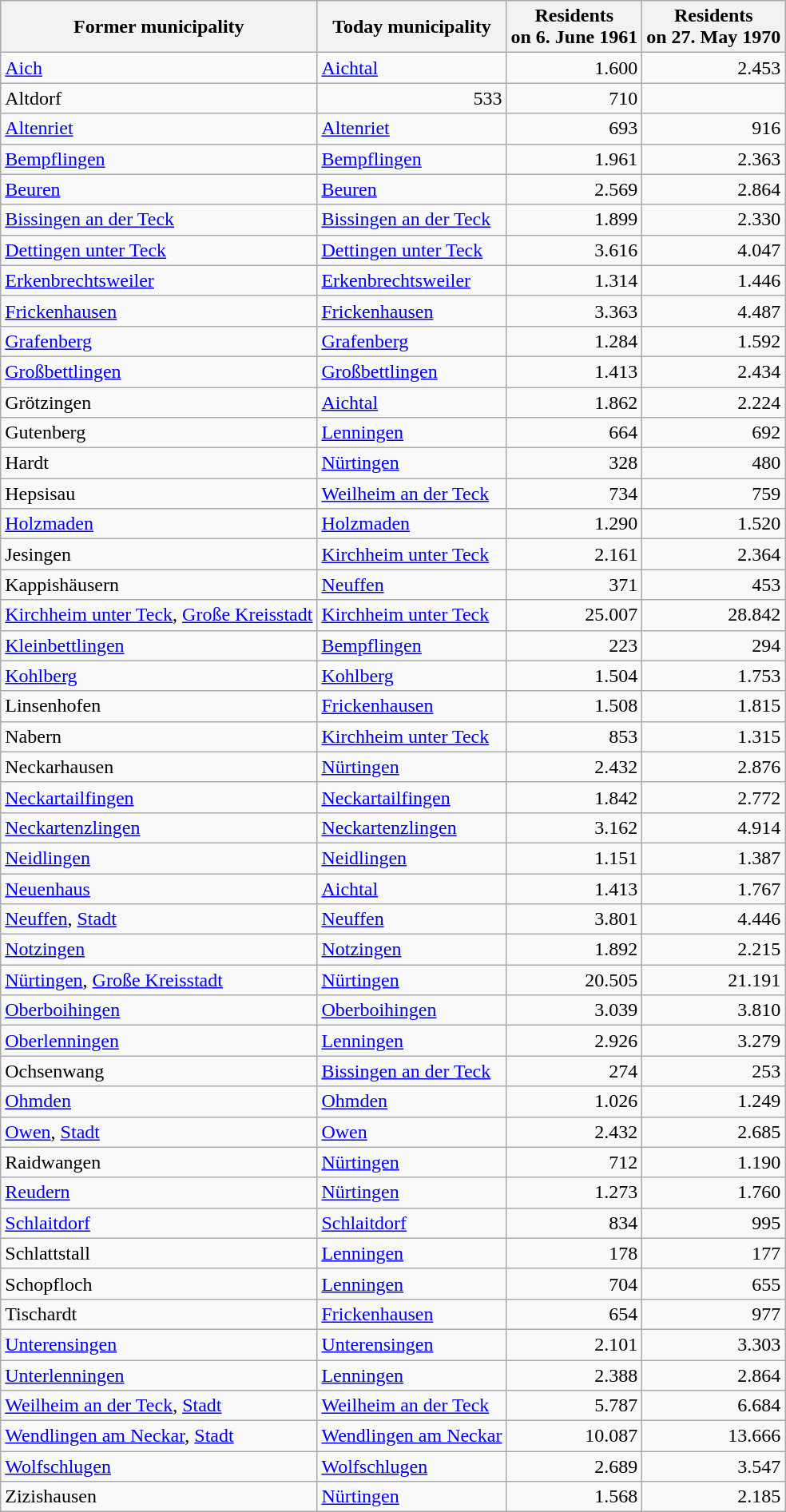<table class="wikitable sortable">
<tr>
<th>Former municipality</th>
<th>Today municipality</th>
<th>Residents<br>on 6. June 1961</th>
<th>Residents<br>on 27. May 1970</th>
</tr>
<tr>
<td><a href='#'>Aich</a></td>
<td><a href='#'>Aichtal</a></td>
<td align="right">1.600</td>
<td align="right">2.453</td>
</tr>
<tr>
<td>Altdorf</td>
<td align="right">533</td>
<td align="right">710</td>
</tr>
<tr>
<td><a href='#'>Altenriet</a></td>
<td><a href='#'>Altenriet</a></td>
<td align="right">693</td>
<td align="right">916</td>
</tr>
<tr>
<td><a href='#'>Bempflingen</a></td>
<td><a href='#'>Bempflingen</a></td>
<td align="right">1.961</td>
<td align="right">2.363</td>
</tr>
<tr>
<td><a href='#'>Beuren</a></td>
<td><a href='#'>Beuren</a></td>
<td align="right">2.569</td>
<td align="right">2.864</td>
</tr>
<tr>
<td><a href='#'>Bissingen an der Teck</a></td>
<td><a href='#'>Bissingen an der Teck</a></td>
<td align="right">1.899</td>
<td align="right">2.330</td>
</tr>
<tr>
<td><a href='#'>Dettingen unter Teck</a></td>
<td><a href='#'>Dettingen unter Teck</a></td>
<td align="right">3.616</td>
<td align="right">4.047</td>
</tr>
<tr>
<td><a href='#'>Erkenbrechtsweiler</a></td>
<td><a href='#'>Erkenbrechtsweiler</a></td>
<td align="right">1.314</td>
<td align="right">1.446</td>
</tr>
<tr>
<td><a href='#'>Frickenhausen</a></td>
<td><a href='#'>Frickenhausen</a></td>
<td align="right">3.363</td>
<td align="right">4.487</td>
</tr>
<tr>
<td><a href='#'>Grafenberg</a></td>
<td><a href='#'>Grafenberg</a></td>
<td align="right">1.284</td>
<td align="right">1.592</td>
</tr>
<tr>
<td><a href='#'>Großbettlingen</a></td>
<td><a href='#'>Großbettlingen</a></td>
<td align="right">1.413</td>
<td align="right">2.434</td>
</tr>
<tr>
<td>Grötzingen</td>
<td><a href='#'>Aichtal</a></td>
<td align="right">1.862</td>
<td align="right">2.224</td>
</tr>
<tr>
<td>Gutenberg</td>
<td><a href='#'>Lenningen</a></td>
<td align="right">664</td>
<td align="right">692</td>
</tr>
<tr>
<td>Hardt</td>
<td><a href='#'>Nürtingen</a></td>
<td align="right">328</td>
<td align="right">480</td>
</tr>
<tr>
<td>Hepsisau</td>
<td><a href='#'>Weilheim an der Teck</a></td>
<td align="right">734</td>
<td align="right">759</td>
</tr>
<tr>
<td><a href='#'>Holzmaden</a></td>
<td><a href='#'>Holzmaden</a></td>
<td align="right">1.290</td>
<td align="right">1.520</td>
</tr>
<tr>
<td>Jesingen</td>
<td><a href='#'>Kirchheim unter Teck</a></td>
<td align="right">2.161</td>
<td align="right">2.364</td>
</tr>
<tr>
<td>Kappishäusern</td>
<td><a href='#'>Neuffen</a></td>
<td align="right">371</td>
<td align="right">453</td>
</tr>
<tr>
<td><a href='#'>Kirchheim unter Teck</a>, <a href='#'>Große Kreisstadt</a></td>
<td><a href='#'>Kirchheim unter Teck</a></td>
<td align="right">25.007</td>
<td align="right">28.842</td>
</tr>
<tr>
<td><a href='#'>Kleinbettlingen</a></td>
<td><a href='#'>Bempflingen</a></td>
<td align="right">223</td>
<td align="right">294</td>
</tr>
<tr>
<td><a href='#'>Kohlberg</a></td>
<td><a href='#'>Kohlberg</a></td>
<td align="right">1.504</td>
<td align="right">1.753</td>
</tr>
<tr>
<td>Linsenhofen</td>
<td><a href='#'>Frickenhausen</a></td>
<td align="right">1.508</td>
<td align="right">1.815</td>
</tr>
<tr>
<td>Nabern</td>
<td><a href='#'>Kirchheim unter Teck</a></td>
<td align="right">853</td>
<td align="right">1.315</td>
</tr>
<tr>
<td>Neckarhausen</td>
<td><a href='#'>Nürtingen</a></td>
<td align="right">2.432</td>
<td align="right">2.876</td>
</tr>
<tr>
<td><a href='#'>Neckartailfingen</a></td>
<td><a href='#'>Neckartailfingen</a></td>
<td align="right">1.842</td>
<td align="right">2.772</td>
</tr>
<tr>
<td><a href='#'>Neckartenzlingen</a></td>
<td><a href='#'>Neckartenzlingen</a></td>
<td align="right">3.162</td>
<td align="right">4.914</td>
</tr>
<tr>
<td><a href='#'>Neidlingen</a></td>
<td><a href='#'>Neidlingen</a></td>
<td align="right">1.151</td>
<td align="right">1.387</td>
</tr>
<tr>
<td><a href='#'>Neuenhaus</a></td>
<td><a href='#'>Aichtal</a></td>
<td align="right">1.413</td>
<td align="right">1.767</td>
</tr>
<tr>
<td><a href='#'>Neuffen</a>, <a href='#'>Stadt</a></td>
<td><a href='#'>Neuffen</a></td>
<td align="right">3.801</td>
<td align="right">4.446</td>
</tr>
<tr>
<td><a href='#'>Notzingen</a></td>
<td><a href='#'>Notzingen</a></td>
<td align="right">1.892</td>
<td align="right">2.215</td>
</tr>
<tr>
<td><a href='#'>Nürtingen</a>, <a href='#'>Große Kreisstadt</a></td>
<td><a href='#'>Nürtingen</a></td>
<td align="right">20.505</td>
<td align="right">21.191</td>
</tr>
<tr>
<td><a href='#'>Oberboihingen</a></td>
<td><a href='#'>Oberboihingen</a></td>
<td align="right">3.039</td>
<td align="right">3.810</td>
</tr>
<tr>
<td><a href='#'>Oberlenningen</a></td>
<td><a href='#'>Lenningen</a></td>
<td align="right">2.926</td>
<td align="right">3.279</td>
</tr>
<tr>
<td>Ochsenwang</td>
<td><a href='#'>Bissingen an der Teck</a></td>
<td align="right">274</td>
<td align="right">253</td>
</tr>
<tr>
<td><a href='#'>Ohmden</a></td>
<td><a href='#'>Ohmden</a></td>
<td align="right">1.026</td>
<td align="right">1.249</td>
</tr>
<tr>
<td><a href='#'>Owen</a>, <a href='#'>Stadt</a></td>
<td><a href='#'>Owen</a></td>
<td align="right">2.432</td>
<td align="right">2.685</td>
</tr>
<tr>
<td>Raidwangen</td>
<td><a href='#'>Nürtingen</a></td>
<td align="right">712</td>
<td align="right">1.190</td>
</tr>
<tr>
<td><a href='#'>Reudern</a></td>
<td><a href='#'>Nürtingen</a></td>
<td align="right">1.273</td>
<td align="right">1.760</td>
</tr>
<tr>
<td><a href='#'>Schlaitdorf</a></td>
<td><a href='#'>Schlaitdorf</a></td>
<td align="right">834</td>
<td align="right">995</td>
</tr>
<tr>
<td>Schlattstall</td>
<td><a href='#'>Lenningen</a></td>
<td align="right">178</td>
<td align="right">177</td>
</tr>
<tr>
<td>Schopfloch</td>
<td><a href='#'>Lenningen</a></td>
<td align="right">704</td>
<td align="right">655</td>
</tr>
<tr>
<td>Tischardt</td>
<td><a href='#'>Frickenhausen</a></td>
<td align="right">654</td>
<td align="right">977</td>
</tr>
<tr>
<td><a href='#'>Unterensingen</a></td>
<td><a href='#'>Unterensingen</a></td>
<td align="right">2.101</td>
<td align="right">3.303</td>
</tr>
<tr>
<td><a href='#'>Unterlenningen</a></td>
<td><a href='#'>Lenningen</a></td>
<td align="right">2.388</td>
<td align="right">2.864</td>
</tr>
<tr>
<td><a href='#'>Weilheim an der Teck</a>, <a href='#'>Stadt</a></td>
<td><a href='#'>Weilheim an der Teck</a></td>
<td align="right">5.787</td>
<td align="right">6.684</td>
</tr>
<tr>
<td><a href='#'>Wendlingen am Neckar</a>, <a href='#'>Stadt</a></td>
<td><a href='#'>Wendlingen am Neckar</a></td>
<td align="right">10.087</td>
<td align="right">13.666</td>
</tr>
<tr>
<td><a href='#'>Wolfschlugen</a></td>
<td><a href='#'>Wolfschlugen</a></td>
<td align="right">2.689</td>
<td align="right">3.547</td>
</tr>
<tr>
<td>Zizishausen</td>
<td><a href='#'>Nürtingen</a></td>
<td align="right">1.568</td>
<td align="right">2.185</td>
</tr>
</table>
